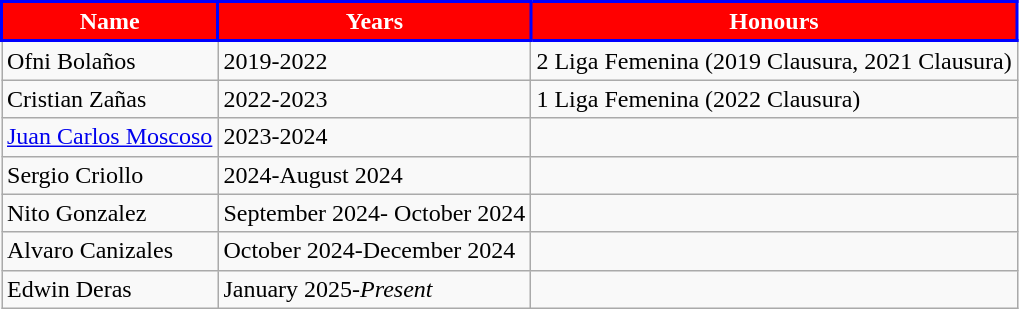<table class="wikitable">
<tr>
<th style="background:#FF0000; color:#FFF; border:2px solid #0000FF;">Name</th>
<th style="background:#FF0000; color:#FFF; border:2px solid #0000FF;">Years</th>
<th style="background:#FF0000; color:#FFF; border:2px solid #0000FF;">Honours</th>
</tr>
<tr>
<td> Ofni Bolaños</td>
<td>2019-2022</td>
<td>2 Liga Femenina (2019 Clausura, 2021 Clausura)</td>
</tr>
<tr>
<td> Cristian Zañas</td>
<td>2022-2023</td>
<td>1 Liga Femenina (2022 Clausura)</td>
</tr>
<tr>
<td> <a href='#'>Juan Carlos Moscoso</a></td>
<td>2023-2024</td>
<td></td>
</tr>
<tr>
<td> Sergio Criollo</td>
<td>2024-August 2024</td>
<td></td>
</tr>
<tr>
<td> Nito Gonzalez</td>
<td>September 2024- October 2024</td>
<td></td>
</tr>
<tr>
<td> Alvaro Canizales</td>
<td>October 2024-December 2024</td>
<td></td>
</tr>
<tr>
<td> Edwin Deras</td>
<td>January 2025-<em>Present</em></td>
<td></td>
</tr>
</table>
